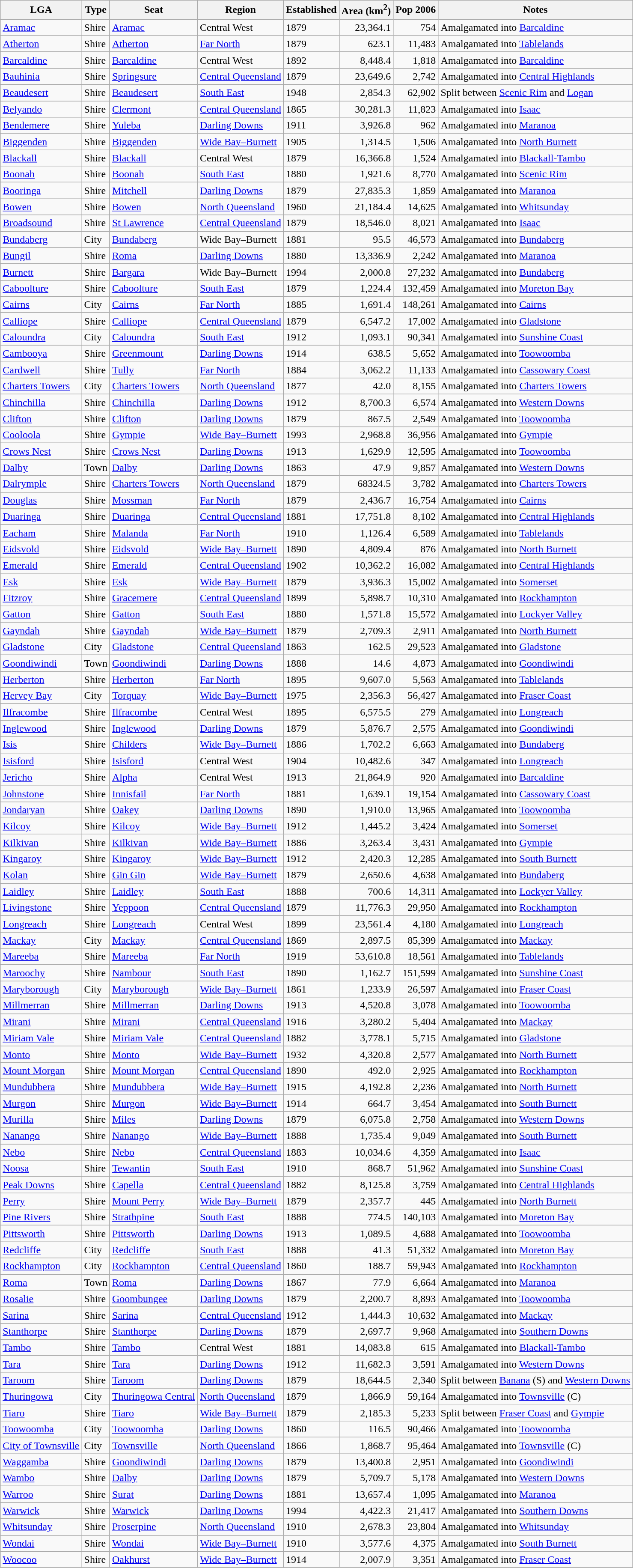<table class="wikitable sortable">
<tr>
<th>LGA</th>
<th>Type</th>
<th>Seat</th>
<th>Region</th>
<th>Established</th>
<th>Area (km<sup>2</sup>)</th>
<th>Pop 2006</th>
<th>Notes</th>
</tr>
<tr>
<td><a href='#'>Aramac</a></td>
<td>Shire</td>
<td><a href='#'>Aramac</a></td>
<td>Central West</td>
<td>1879</td>
<td align=right>23,364.1</td>
<td align=right>754</td>
<td>Amalgamated into <a href='#'>Barcaldine</a></td>
</tr>
<tr>
<td><a href='#'>Atherton</a></td>
<td>Shire</td>
<td><a href='#'>Atherton</a></td>
<td><a href='#'>Far North</a></td>
<td>1879</td>
<td align=right>623.1</td>
<td align=right>11,483</td>
<td>Amalgamated into <a href='#'>Tablelands</a></td>
</tr>
<tr>
<td><a href='#'>Barcaldine</a></td>
<td>Shire</td>
<td><a href='#'>Barcaldine</a></td>
<td>Central West</td>
<td>1892</td>
<td align=right>8,448.4</td>
<td align=right>1,818</td>
<td>Amalgamated into <a href='#'>Barcaldine</a></td>
</tr>
<tr>
<td><a href='#'>Bauhinia</a></td>
<td>Shire</td>
<td><a href='#'>Springsure</a></td>
<td><a href='#'>Central Queensland</a></td>
<td>1879</td>
<td align=right>23,649.6</td>
<td align=right>2,742</td>
<td>Amalgamated into <a href='#'>Central Highlands</a></td>
</tr>
<tr>
<td><a href='#'>Beaudesert</a></td>
<td>Shire</td>
<td><a href='#'>Beaudesert</a></td>
<td><a href='#'>South East</a></td>
<td>1948</td>
<td align=right>2,854.3</td>
<td align=right>62,902</td>
<td>Split between <a href='#'>Scenic Rim</a> and <a href='#'>Logan</a></td>
</tr>
<tr>
<td><a href='#'>Belyando</a></td>
<td>Shire</td>
<td><a href='#'>Clermont</a></td>
<td><a href='#'>Central Queensland</a></td>
<td>1865</td>
<td align=right>30,281.3</td>
<td align=right>11,823</td>
<td>Amalgamated into <a href='#'>Isaac</a></td>
</tr>
<tr>
<td><a href='#'>Bendemere</a></td>
<td>Shire</td>
<td><a href='#'>Yuleba</a></td>
<td><a href='#'>Darling Downs</a></td>
<td>1911</td>
<td align=right>3,926.8</td>
<td align=right>962</td>
<td>Amalgamated into <a href='#'>Maranoa</a></td>
</tr>
<tr>
<td><a href='#'>Biggenden</a></td>
<td>Shire</td>
<td><a href='#'>Biggenden</a></td>
<td><a href='#'>Wide Bay–Burnett</a></td>
<td>1905</td>
<td align=right>1,314.5</td>
<td align=right>1,506</td>
<td>Amalgamated into <a href='#'>North Burnett</a></td>
</tr>
<tr>
<td><a href='#'>Blackall</a></td>
<td>Shire</td>
<td><a href='#'>Blackall</a></td>
<td>Central West</td>
<td>1879</td>
<td align=right>16,366.8</td>
<td align=right>1,524</td>
<td>Amalgamated into <a href='#'>Blackall-Tambo</a></td>
</tr>
<tr>
<td><a href='#'>Boonah</a></td>
<td>Shire</td>
<td><a href='#'>Boonah</a></td>
<td><a href='#'>South East</a></td>
<td>1880</td>
<td align=right>1,921.6</td>
<td align=right>8,770</td>
<td>Amalgamated into <a href='#'>Scenic Rim</a></td>
</tr>
<tr>
<td><a href='#'>Booringa</a></td>
<td>Shire</td>
<td><a href='#'>Mitchell</a></td>
<td><a href='#'>Darling Downs</a></td>
<td>1879</td>
<td align=right>27,835.3</td>
<td align=right>1,859</td>
<td>Amalgamated into <a href='#'>Maranoa</a></td>
</tr>
<tr>
<td><a href='#'>Bowen</a></td>
<td>Shire</td>
<td><a href='#'>Bowen</a></td>
<td><a href='#'>North Queensland</a></td>
<td>1960</td>
<td align=right>21,184.4</td>
<td align=right>14,625</td>
<td>Amalgamated into <a href='#'>Whitsunday</a></td>
</tr>
<tr>
<td><a href='#'>Broadsound</a></td>
<td>Shire</td>
<td><a href='#'>St Lawrence</a></td>
<td><a href='#'>Central Queensland</a></td>
<td>1879</td>
<td align=right>18,546.0</td>
<td align=right>8,021</td>
<td>Amalgamated into <a href='#'>Isaac</a></td>
</tr>
<tr>
<td><a href='#'>Bundaberg</a></td>
<td>City</td>
<td><a href='#'>Bundaberg</a></td>
<td>Wide Bay–Burnett</td>
<td>1881</td>
<td align=right>95.5</td>
<td align=right>46,573</td>
<td>Amalgamated into <a href='#'>Bundaberg</a></td>
</tr>
<tr>
<td><a href='#'>Bungil</a></td>
<td>Shire</td>
<td><a href='#'>Roma</a></td>
<td><a href='#'>Darling Downs</a></td>
<td>1880</td>
<td align=right>13,336.9</td>
<td align=right>2,242</td>
<td>Amalgamated into <a href='#'>Maranoa</a></td>
</tr>
<tr>
<td><a href='#'>Burnett</a></td>
<td>Shire</td>
<td><a href='#'>Bargara</a></td>
<td>Wide Bay–Burnett</td>
<td>1994</td>
<td align=right>2,000.8</td>
<td align=right>27,232</td>
<td>Amalgamated into <a href='#'>Bundaberg</a></td>
</tr>
<tr>
<td><a href='#'>Caboolture</a></td>
<td>Shire</td>
<td><a href='#'>Caboolture</a></td>
<td><a href='#'>South East</a></td>
<td>1879</td>
<td align=right>1,224.4</td>
<td align=right>132,459</td>
<td>Amalgamated into <a href='#'>Moreton Bay</a></td>
</tr>
<tr>
<td><a href='#'>Cairns</a></td>
<td>City</td>
<td><a href='#'>Cairns</a></td>
<td><a href='#'>Far North</a></td>
<td>1885</td>
<td align=right>1,691.4</td>
<td align=right>148,261</td>
<td>Amalgamated into <a href='#'>Cairns</a></td>
</tr>
<tr>
<td><a href='#'>Calliope</a></td>
<td>Shire</td>
<td><a href='#'>Calliope</a></td>
<td><a href='#'>Central Queensland</a></td>
<td>1879</td>
<td align=right>6,547.2</td>
<td align=right>17,002</td>
<td>Amalgamated into <a href='#'>Gladstone</a></td>
</tr>
<tr>
<td><a href='#'>Caloundra</a></td>
<td>City</td>
<td><a href='#'>Caloundra</a></td>
<td><a href='#'>South East</a></td>
<td>1912</td>
<td align=right>1,093.1</td>
<td align=right>90,341</td>
<td>Amalgamated into <a href='#'>Sunshine Coast</a></td>
</tr>
<tr>
<td><a href='#'>Cambooya</a></td>
<td>Shire</td>
<td><a href='#'>Greenmount</a></td>
<td><a href='#'>Darling Downs</a></td>
<td>1914</td>
<td align=right>638.5</td>
<td align=right>5,652</td>
<td>Amalgamated into <a href='#'>Toowoomba</a></td>
</tr>
<tr>
<td><a href='#'>Cardwell</a></td>
<td>Shire</td>
<td><a href='#'>Tully</a></td>
<td><a href='#'>Far North</a></td>
<td>1884</td>
<td align=right>3,062.2</td>
<td align=right>11,133</td>
<td>Amalgamated into <a href='#'>Cassowary Coast</a></td>
</tr>
<tr>
<td><a href='#'>Charters Towers</a></td>
<td>City</td>
<td><a href='#'>Charters Towers</a></td>
<td><a href='#'>North Queensland</a></td>
<td>1877</td>
<td align=right>42.0</td>
<td align=right>8,155</td>
<td>Amalgamated into <a href='#'>Charters Towers</a></td>
</tr>
<tr>
<td><a href='#'>Chinchilla</a></td>
<td>Shire</td>
<td><a href='#'>Chinchilla</a></td>
<td><a href='#'>Darling Downs</a></td>
<td>1912</td>
<td align=right>8,700.3</td>
<td align=right>6,574</td>
<td>Amalgamated into <a href='#'>Western Downs</a></td>
</tr>
<tr>
<td><a href='#'>Clifton</a></td>
<td>Shire</td>
<td><a href='#'>Clifton</a></td>
<td><a href='#'>Darling Downs</a></td>
<td>1879</td>
<td align=right>867.5</td>
<td align=right>2,549</td>
<td>Amalgamated into <a href='#'>Toowoomba</a></td>
</tr>
<tr>
<td><a href='#'>Cooloola</a></td>
<td>Shire</td>
<td><a href='#'>Gympie</a></td>
<td><a href='#'>Wide Bay–Burnett</a></td>
<td>1993</td>
<td align=right>2,968.8</td>
<td align=right>36,956</td>
<td>Amalgamated into <a href='#'>Gympie</a></td>
</tr>
<tr>
<td><a href='#'>Crows Nest</a></td>
<td>Shire</td>
<td><a href='#'>Crows Nest</a></td>
<td><a href='#'>Darling Downs</a></td>
<td>1913</td>
<td align=right>1,629.9</td>
<td align=right>12,595</td>
<td>Amalgamated into <a href='#'>Toowoomba</a></td>
</tr>
<tr>
<td><a href='#'>Dalby</a></td>
<td>Town</td>
<td><a href='#'>Dalby</a></td>
<td><a href='#'>Darling Downs</a></td>
<td>1863</td>
<td align=right>47.9</td>
<td align=right>9,857</td>
<td>Amalgamated into <a href='#'>Western Downs</a></td>
</tr>
<tr>
<td><a href='#'>Dalrymple</a></td>
<td>Shire</td>
<td><a href='#'>Charters Towers</a></td>
<td><a href='#'>North Queensland</a></td>
<td>1879</td>
<td align=right>68324.5</td>
<td align=right>3,782</td>
<td>Amalgamated into <a href='#'>Charters Towers</a></td>
</tr>
<tr>
<td><a href='#'>Douglas</a></td>
<td>Shire</td>
<td><a href='#'>Mossman</a></td>
<td><a href='#'>Far North</a></td>
<td>1879</td>
<td align=right>2,436.7</td>
<td align=right>16,754</td>
<td>Amalgamated into <a href='#'>Cairns</a></td>
</tr>
<tr>
<td><a href='#'>Duaringa</a></td>
<td>Shire</td>
<td><a href='#'>Duaringa</a></td>
<td><a href='#'>Central Queensland</a></td>
<td>1881</td>
<td align=right>17,751.8</td>
<td align=right>8,102</td>
<td>Amalgamated into <a href='#'>Central Highlands</a></td>
</tr>
<tr>
<td><a href='#'>Eacham</a></td>
<td>Shire</td>
<td><a href='#'>Malanda</a></td>
<td><a href='#'>Far North</a></td>
<td>1910</td>
<td align=right>1,126.4</td>
<td align=right>6,589</td>
<td>Amalgamated into <a href='#'>Tablelands</a></td>
</tr>
<tr>
<td><a href='#'>Eidsvold</a></td>
<td>Shire</td>
<td><a href='#'>Eidsvold</a></td>
<td><a href='#'>Wide Bay–Burnett</a></td>
<td>1890</td>
<td align=right>4,809.4</td>
<td align=right>876</td>
<td>Amalgamated into <a href='#'>North Burnett</a></td>
</tr>
<tr>
<td><a href='#'>Emerald</a></td>
<td>Shire</td>
<td><a href='#'>Emerald</a></td>
<td><a href='#'>Central Queensland</a></td>
<td>1902</td>
<td align=right>10,362.2</td>
<td align=right>16,082</td>
<td>Amalgamated into <a href='#'>Central Highlands</a></td>
</tr>
<tr>
<td><a href='#'>Esk</a></td>
<td>Shire</td>
<td><a href='#'>Esk</a></td>
<td><a href='#'>Wide Bay–Burnett</a></td>
<td>1879</td>
<td align=right>3,936.3</td>
<td align=right>15,002</td>
<td>Amalgamated into <a href='#'>Somerset</a></td>
</tr>
<tr>
<td><a href='#'>Fitzroy</a></td>
<td>Shire</td>
<td><a href='#'>Gracemere</a></td>
<td><a href='#'>Central Queensland</a></td>
<td>1899</td>
<td align=right>5,898.7</td>
<td align=right>10,310</td>
<td>Amalgamated into <a href='#'>Rockhampton</a></td>
</tr>
<tr>
<td><a href='#'>Gatton</a></td>
<td>Shire</td>
<td><a href='#'>Gatton</a></td>
<td><a href='#'>South East</a></td>
<td>1880</td>
<td align=right>1,571.8</td>
<td align=right>15,572</td>
<td>Amalgamated into <a href='#'>Lockyer Valley</a></td>
</tr>
<tr>
<td><a href='#'>Gayndah</a></td>
<td>Shire</td>
<td><a href='#'>Gayndah</a></td>
<td><a href='#'>Wide Bay–Burnett</a></td>
<td>1879</td>
<td align=right>2,709.3</td>
<td align=right>2,911</td>
<td>Amalgamated into <a href='#'>North Burnett</a></td>
</tr>
<tr>
<td><a href='#'>Gladstone</a></td>
<td>City</td>
<td><a href='#'>Gladstone</a></td>
<td><a href='#'>Central Queensland</a></td>
<td>1863</td>
<td align=right>162.5</td>
<td align=right>29,523</td>
<td>Amalgamated into <a href='#'>Gladstone</a></td>
</tr>
<tr>
<td><a href='#'>Goondiwindi</a></td>
<td>Town</td>
<td><a href='#'>Goondiwindi</a></td>
<td><a href='#'>Darling Downs</a></td>
<td>1888</td>
<td align=right>14.6</td>
<td align=right>4,873</td>
<td>Amalgamated into <a href='#'>Goondiwindi</a></td>
</tr>
<tr>
<td><a href='#'>Herberton</a></td>
<td>Shire</td>
<td><a href='#'>Herberton</a></td>
<td><a href='#'>Far North</a></td>
<td>1895</td>
<td align=right>9,607.0</td>
<td align=right>5,563</td>
<td>Amalgamated into <a href='#'>Tablelands</a></td>
</tr>
<tr>
<td><a href='#'>Hervey Bay</a></td>
<td>City</td>
<td><a href='#'>Torquay</a></td>
<td><a href='#'>Wide Bay–Burnett</a></td>
<td>1975</td>
<td align=right>2,356.3</td>
<td align=right>56,427</td>
<td>Amalgamated into <a href='#'>Fraser Coast</a></td>
</tr>
<tr>
<td><a href='#'>Ilfracombe</a></td>
<td>Shire</td>
<td><a href='#'>Ilfracombe</a></td>
<td>Central West</td>
<td>1895</td>
<td align=right>6,575.5</td>
<td align=right>279</td>
<td>Amalgamated into <a href='#'>Longreach</a></td>
</tr>
<tr>
<td><a href='#'>Inglewood</a></td>
<td>Shire</td>
<td><a href='#'>Inglewood</a></td>
<td><a href='#'>Darling Downs</a></td>
<td>1879</td>
<td align=right>5,876.7</td>
<td align=right>2,575</td>
<td>Amalgamated into <a href='#'>Goondiwindi</a></td>
</tr>
<tr>
<td><a href='#'>Isis</a></td>
<td>Shire</td>
<td><a href='#'>Childers</a></td>
<td><a href='#'>Wide Bay–Burnett</a></td>
<td>1886</td>
<td align=right>1,702.2</td>
<td align=right>6,663</td>
<td>Amalgamated into <a href='#'>Bundaberg</a></td>
</tr>
<tr>
<td><a href='#'>Isisford</a></td>
<td>Shire</td>
<td><a href='#'>Isisford</a></td>
<td>Central West</td>
<td>1904</td>
<td align=right>10,482.6</td>
<td align=right>347</td>
<td>Amalgamated into <a href='#'>Longreach</a></td>
</tr>
<tr>
<td><a href='#'>Jericho</a></td>
<td>Shire</td>
<td><a href='#'>Alpha</a></td>
<td>Central West</td>
<td>1913</td>
<td align=right>21,864.9</td>
<td align=right>920</td>
<td>Amalgamated into <a href='#'>Barcaldine</a></td>
</tr>
<tr>
<td><a href='#'>Johnstone</a></td>
<td>Shire</td>
<td><a href='#'>Innisfail</a></td>
<td><a href='#'>Far North</a></td>
<td>1881</td>
<td align=right>1,639.1</td>
<td align=right>19,154</td>
<td>Amalgamated into <a href='#'>Cassowary Coast</a></td>
</tr>
<tr>
<td><a href='#'>Jondaryan</a></td>
<td>Shire</td>
<td><a href='#'>Oakey</a></td>
<td><a href='#'>Darling Downs</a></td>
<td>1890</td>
<td align=right>1,910.0</td>
<td align=right>13,965</td>
<td>Amalgamated into <a href='#'>Toowoomba</a></td>
</tr>
<tr>
<td><a href='#'>Kilcoy</a></td>
<td>Shire</td>
<td><a href='#'>Kilcoy</a></td>
<td><a href='#'>Wide Bay–Burnett</a></td>
<td>1912</td>
<td align=right>1,445.2</td>
<td align=right>3,424</td>
<td>Amalgamated into <a href='#'>Somerset</a></td>
</tr>
<tr>
<td><a href='#'>Kilkivan</a></td>
<td>Shire</td>
<td><a href='#'>Kilkivan</a></td>
<td><a href='#'>Wide Bay–Burnett</a></td>
<td>1886</td>
<td align=right>3,263.4</td>
<td align=right>3,431</td>
<td>Amalgamated into <a href='#'>Gympie</a></td>
</tr>
<tr>
<td><a href='#'>Kingaroy</a></td>
<td>Shire</td>
<td><a href='#'>Kingaroy</a></td>
<td><a href='#'>Wide Bay–Burnett</a></td>
<td>1912</td>
<td align=right>2,420.3</td>
<td align=right>12,285</td>
<td>Amalgamated into <a href='#'>South Burnett</a></td>
</tr>
<tr>
<td><a href='#'>Kolan</a></td>
<td>Shire</td>
<td><a href='#'>Gin Gin</a></td>
<td><a href='#'>Wide Bay–Burnett</a></td>
<td>1879</td>
<td align=right>2,650.6</td>
<td align=right>4,638</td>
<td>Amalgamated into <a href='#'>Bundaberg</a></td>
</tr>
<tr>
<td><a href='#'>Laidley</a></td>
<td>Shire</td>
<td><a href='#'>Laidley</a></td>
<td><a href='#'>South East</a></td>
<td>1888</td>
<td align=right>700.6</td>
<td align=right>14,311</td>
<td>Amalgamated into <a href='#'>Lockyer Valley</a></td>
</tr>
<tr>
<td><a href='#'>Livingstone</a></td>
<td>Shire</td>
<td><a href='#'>Yeppoon</a></td>
<td><a href='#'>Central Queensland</a></td>
<td>1879</td>
<td align=right>11,776.3</td>
<td align=right>29,950</td>
<td>Amalgamated into <a href='#'>Rockhampton</a></td>
</tr>
<tr>
<td><a href='#'>Longreach</a></td>
<td>Shire</td>
<td><a href='#'>Longreach</a></td>
<td>Central West</td>
<td>1899</td>
<td align=right>23,561.4</td>
<td align=right>4,180</td>
<td>Amalgamated into <a href='#'>Longreach</a></td>
</tr>
<tr>
<td><a href='#'>Mackay</a></td>
<td>City</td>
<td><a href='#'>Mackay</a></td>
<td><a href='#'>Central Queensland</a></td>
<td>1869</td>
<td align=right>2,897.5</td>
<td align=right>85,399</td>
<td>Amalgamated into <a href='#'>Mackay</a></td>
</tr>
<tr>
<td><a href='#'>Mareeba</a></td>
<td>Shire</td>
<td><a href='#'>Mareeba</a></td>
<td><a href='#'>Far North</a></td>
<td>1919</td>
<td align=right>53,610.8</td>
<td align=right>18,561</td>
<td>Amalgamated into <a href='#'>Tablelands</a></td>
</tr>
<tr>
<td><a href='#'>Maroochy</a></td>
<td>Shire</td>
<td><a href='#'>Nambour</a></td>
<td><a href='#'>South East</a></td>
<td>1890</td>
<td align=right>1,162.7</td>
<td align=right>151,599</td>
<td>Amalgamated into <a href='#'>Sunshine Coast</a></td>
</tr>
<tr>
<td><a href='#'>Maryborough</a></td>
<td>City</td>
<td><a href='#'>Maryborough</a></td>
<td><a href='#'>Wide Bay–Burnett</a></td>
<td>1861</td>
<td align=right>1,233.9</td>
<td align=right>26,597</td>
<td>Amalgamated into <a href='#'>Fraser Coast</a></td>
</tr>
<tr>
<td><a href='#'>Millmerran</a></td>
<td>Shire</td>
<td><a href='#'>Millmerran</a></td>
<td><a href='#'>Darling Downs</a></td>
<td>1913</td>
<td align=right>4,520.8</td>
<td align=right>3,078</td>
<td>Amalgamated into <a href='#'>Toowoomba</a></td>
</tr>
<tr>
<td><a href='#'>Mirani</a></td>
<td>Shire</td>
<td><a href='#'>Mirani</a></td>
<td><a href='#'>Central Queensland</a></td>
<td>1916</td>
<td align=right>3,280.2</td>
<td align=right>5,404</td>
<td>Amalgamated into <a href='#'>Mackay</a></td>
</tr>
<tr>
<td><a href='#'>Miriam Vale</a></td>
<td>Shire</td>
<td><a href='#'>Miriam Vale</a></td>
<td><a href='#'>Central Queensland</a></td>
<td>1882</td>
<td align=right>3,778.1</td>
<td align=right>5,715</td>
<td>Amalgamated into <a href='#'>Gladstone</a></td>
</tr>
<tr>
<td><a href='#'>Monto</a></td>
<td>Shire</td>
<td><a href='#'>Monto</a></td>
<td><a href='#'>Wide Bay–Burnett</a></td>
<td>1932</td>
<td align=right>4,320.8</td>
<td align=right>2,577</td>
<td>Amalgamated into <a href='#'>North Burnett</a></td>
</tr>
<tr>
<td><a href='#'>Mount Morgan</a></td>
<td>Shire</td>
<td><a href='#'>Mount Morgan</a></td>
<td><a href='#'>Central Queensland</a></td>
<td>1890</td>
<td align=right>492.0</td>
<td align=right>2,925</td>
<td>Amalgamated into <a href='#'>Rockhampton</a></td>
</tr>
<tr>
<td><a href='#'>Mundubbera</a></td>
<td>Shire</td>
<td><a href='#'>Mundubbera</a></td>
<td><a href='#'>Wide Bay–Burnett</a></td>
<td>1915</td>
<td align=right>4,192.8</td>
<td align=right>2,236</td>
<td>Amalgamated into <a href='#'>North Burnett</a></td>
</tr>
<tr>
<td><a href='#'>Murgon</a></td>
<td>Shire</td>
<td><a href='#'>Murgon</a></td>
<td><a href='#'>Wide Bay–Burnett</a></td>
<td>1914</td>
<td align=right>664.7</td>
<td align=right>3,454</td>
<td>Amalgamated into <a href='#'>South Burnett</a></td>
</tr>
<tr>
<td><a href='#'>Murilla</a></td>
<td>Shire</td>
<td><a href='#'>Miles</a></td>
<td><a href='#'>Darling Downs</a></td>
<td>1879</td>
<td align=right>6,075.8</td>
<td align=right>2,758</td>
<td>Amalgamated into <a href='#'>Western Downs</a></td>
</tr>
<tr>
<td><a href='#'>Nanango</a></td>
<td>Shire</td>
<td><a href='#'>Nanango</a></td>
<td><a href='#'>Wide Bay–Burnett</a></td>
<td>1888</td>
<td align=right>1,735.4</td>
<td align=right>9,049</td>
<td>Amalgamated into <a href='#'>South Burnett</a></td>
</tr>
<tr>
<td><a href='#'>Nebo</a></td>
<td>Shire</td>
<td><a href='#'>Nebo</a></td>
<td><a href='#'>Central Queensland</a></td>
<td>1883</td>
<td align=right>10,034.6</td>
<td align=right>4,359</td>
<td>Amalgamated into <a href='#'>Isaac</a></td>
</tr>
<tr>
<td><a href='#'>Noosa</a></td>
<td>Shire</td>
<td><a href='#'>Tewantin</a></td>
<td><a href='#'>South East</a></td>
<td>1910</td>
<td align=right>868.7</td>
<td align=right>51,962</td>
<td>Amalgamated into <a href='#'>Sunshine Coast</a></td>
</tr>
<tr>
<td><a href='#'>Peak Downs</a></td>
<td>Shire</td>
<td><a href='#'>Capella</a></td>
<td><a href='#'>Central Queensland</a></td>
<td>1882</td>
<td align=right>8,125.8</td>
<td align=right>3,759</td>
<td>Amalgamated into <a href='#'>Central Highlands</a></td>
</tr>
<tr>
<td><a href='#'>Perry</a></td>
<td>Shire</td>
<td><a href='#'>Mount Perry</a></td>
<td><a href='#'>Wide Bay–Burnett</a></td>
<td>1879</td>
<td align=right>2,357.7</td>
<td align=right>445</td>
<td>Amalgamated into <a href='#'>North Burnett</a></td>
</tr>
<tr>
<td><a href='#'>Pine Rivers</a></td>
<td>Shire</td>
<td><a href='#'>Strathpine</a></td>
<td><a href='#'>South East</a></td>
<td>1888</td>
<td align=right>774.5</td>
<td align=right>140,103</td>
<td>Amalgamated into <a href='#'>Moreton Bay</a></td>
</tr>
<tr>
<td><a href='#'>Pittsworth</a></td>
<td>Shire</td>
<td><a href='#'>Pittsworth</a></td>
<td><a href='#'>Darling Downs</a></td>
<td>1913</td>
<td align=right>1,089.5</td>
<td align=right>4,688</td>
<td>Amalgamated into <a href='#'>Toowoomba</a></td>
</tr>
<tr>
<td><a href='#'>Redcliffe</a></td>
<td>City</td>
<td><a href='#'>Redcliffe</a></td>
<td><a href='#'>South East</a></td>
<td>1888</td>
<td align=right>41.3</td>
<td align=right>51,332</td>
<td>Amalgamated into <a href='#'>Moreton Bay</a></td>
</tr>
<tr>
<td><a href='#'>Rockhampton</a></td>
<td>City</td>
<td><a href='#'>Rockhampton</a></td>
<td><a href='#'>Central Queensland</a></td>
<td>1860</td>
<td align=right>188.7</td>
<td align=right>59,943</td>
<td>Amalgamated into <a href='#'>Rockhampton</a></td>
</tr>
<tr>
<td><a href='#'>Roma</a></td>
<td>Town</td>
<td><a href='#'>Roma</a></td>
<td><a href='#'>Darling Downs</a></td>
<td>1867</td>
<td align=right>77.9</td>
<td align=right>6,664</td>
<td>Amalgamated into <a href='#'>Maranoa</a></td>
</tr>
<tr>
<td><a href='#'>Rosalie</a></td>
<td>Shire</td>
<td><a href='#'>Goombungee</a></td>
<td><a href='#'>Darling Downs</a></td>
<td>1879</td>
<td align=right>2,200.7</td>
<td align=right>8,893</td>
<td>Amalgamated into <a href='#'>Toowoomba</a></td>
</tr>
<tr>
<td><a href='#'>Sarina</a></td>
<td>Shire</td>
<td><a href='#'>Sarina</a></td>
<td><a href='#'>Central Queensland</a></td>
<td>1912</td>
<td align=right>1,444.3</td>
<td align=right>10,632</td>
<td>Amalgamated into <a href='#'>Mackay</a></td>
</tr>
<tr>
<td><a href='#'>Stanthorpe</a></td>
<td>Shire</td>
<td><a href='#'>Stanthorpe</a></td>
<td><a href='#'>Darling Downs</a></td>
<td>1879</td>
<td align=right>2,697.7</td>
<td align=right>9,968</td>
<td>Amalgamated into <a href='#'>Southern Downs</a></td>
</tr>
<tr>
<td><a href='#'>Tambo</a></td>
<td>Shire</td>
<td><a href='#'>Tambo</a></td>
<td>Central West</td>
<td>1881</td>
<td align=right>14,083.8</td>
<td align=right>615</td>
<td>Amalgamated into <a href='#'>Blackall-Tambo</a></td>
</tr>
<tr>
<td><a href='#'>Tara</a></td>
<td>Shire</td>
<td><a href='#'>Tara</a></td>
<td><a href='#'>Darling Downs</a></td>
<td>1912</td>
<td align=right>11,682.3</td>
<td align=right>3,591</td>
<td>Amalgamated into <a href='#'>Western Downs</a></td>
</tr>
<tr>
<td><a href='#'>Taroom</a></td>
<td>Shire</td>
<td><a href='#'>Taroom</a></td>
<td><a href='#'>Darling Downs</a></td>
<td>1879</td>
<td align=right>18,644.5</td>
<td align=right>2,340</td>
<td>Split between <a href='#'>Banana</a> (S) and <a href='#'>Western Downs</a></td>
</tr>
<tr>
<td><a href='#'>Thuringowa</a></td>
<td>City</td>
<td><a href='#'>Thuringowa Central</a></td>
<td><a href='#'>North Queensland</a></td>
<td>1879</td>
<td align=right>1,866.9</td>
<td align=right>59,164</td>
<td>Amalgamated into <a href='#'>Townsville</a> (C)</td>
</tr>
<tr>
<td><a href='#'>Tiaro</a></td>
<td>Shire</td>
<td><a href='#'>Tiaro</a></td>
<td><a href='#'>Wide Bay–Burnett</a></td>
<td>1879</td>
<td align=right>2,185.3</td>
<td align=right>5,233</td>
<td>Split between <a href='#'>Fraser Coast</a> and <a href='#'>Gympie</a></td>
</tr>
<tr>
<td><a href='#'>Toowoomba</a></td>
<td>City</td>
<td><a href='#'>Toowoomba</a></td>
<td><a href='#'>Darling Downs</a></td>
<td>1860</td>
<td align=right>116.5</td>
<td align=right>90,466</td>
<td>Amalgamated into <a href='#'>Toowoomba</a></td>
</tr>
<tr>
<td><a href='#'>City of Townsville</a></td>
<td>City</td>
<td><a href='#'>Townsville</a></td>
<td><a href='#'>North Queensland</a></td>
<td>1866</td>
<td align=right>1,868.7</td>
<td align=right>95,464</td>
<td>Amalgamated into <a href='#'>Townsville</a> (C)</td>
</tr>
<tr>
<td><a href='#'>Waggamba</a></td>
<td>Shire</td>
<td><a href='#'>Goondiwindi</a></td>
<td><a href='#'>Darling Downs</a></td>
<td>1879</td>
<td align=right>13,400.8</td>
<td align=right>2,951</td>
<td>Amalgamated into <a href='#'>Goondiwindi</a></td>
</tr>
<tr>
<td><a href='#'>Wambo</a></td>
<td>Shire</td>
<td><a href='#'>Dalby</a></td>
<td><a href='#'>Darling Downs</a></td>
<td>1879</td>
<td align=right>5,709.7</td>
<td align=right>5,178</td>
<td>Amalgamated into <a href='#'>Western Downs</a></td>
</tr>
<tr>
<td><a href='#'>Warroo</a></td>
<td>Shire</td>
<td><a href='#'>Surat</a></td>
<td><a href='#'>Darling Downs</a></td>
<td>1881</td>
<td align=right>13,657.4</td>
<td align=right>1,095</td>
<td>Amalgamated into <a href='#'>Maranoa</a></td>
</tr>
<tr>
<td><a href='#'>Warwick</a></td>
<td>Shire</td>
<td><a href='#'>Warwick</a></td>
<td><a href='#'>Darling Downs</a></td>
<td>1994</td>
<td align=right>4,422.3</td>
<td align=right>21,417</td>
<td>Amalgamated into <a href='#'>Southern Downs</a></td>
</tr>
<tr>
<td><a href='#'>Whitsunday</a></td>
<td>Shire</td>
<td><a href='#'>Proserpine</a></td>
<td><a href='#'>North Queensland</a></td>
<td>1910</td>
<td align=right>2,678.3</td>
<td align=right>23,804</td>
<td>Amalgamated into <a href='#'>Whitsunday</a></td>
</tr>
<tr>
<td><a href='#'>Wondai</a></td>
<td>Shire</td>
<td><a href='#'>Wondai</a></td>
<td><a href='#'>Wide Bay–Burnett</a></td>
<td>1910</td>
<td align=right>3,577.6</td>
<td align=right>4,375</td>
<td>Amalgamated into <a href='#'>South Burnett</a></td>
</tr>
<tr>
<td><a href='#'>Woocoo</a></td>
<td>Shire</td>
<td><a href='#'>Oakhurst</a></td>
<td><a href='#'>Wide Bay–Burnett</a></td>
<td>1914</td>
<td align=right>2,007.9</td>
<td align=right>3,351</td>
<td>Amalgamated into <a href='#'>Fraser Coast</a></td>
</tr>
</table>
